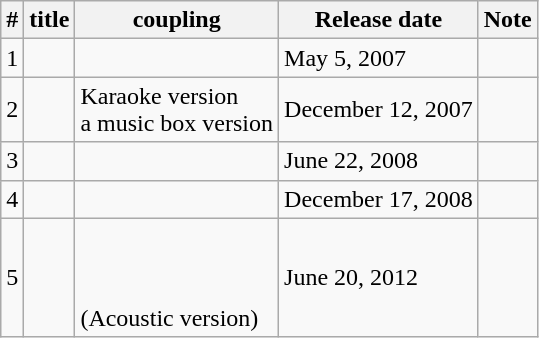<table class="wikitable">
<tr>
<th>#</th>
<th>title</th>
<th>coupling</th>
<th>Release date</th>
<th>Note</th>
</tr>
<tr>
<td>1</td>
<td></td>
<td> <br></td>
<td>May 5, 2007</td>
<td align="center"></td>
</tr>
<tr>
<td>2</td>
<td></td>
<td>Karaoke version<br>a music box version</td>
<td>December 12, 2007</td>
<td align="center"></td>
</tr>
<tr>
<td>3</td>
<td></td>
<td></td>
<td>June 22, 2008</td>
<td align="center"></td>
</tr>
<tr>
<td>4</td>
<td></td>
<td></td>
<td>December 17, 2008</td>
<td align="center"></td>
</tr>
<tr>
<td>5</td>
<td></td>
<td> <br>  <br>  <br>(Acoustic version)</td>
<td>June 20, 2012</td>
<td align="center"></td>
</tr>
</table>
